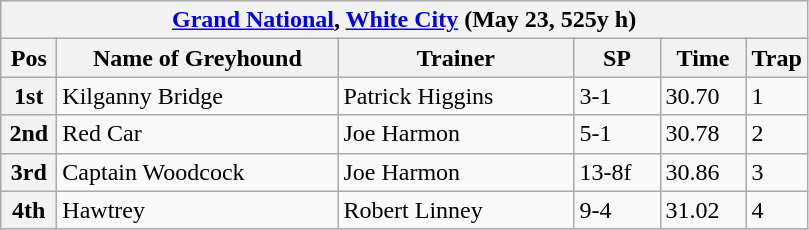<table class="wikitable">
<tr>
<th colspan="6"><a href='#'>Grand National</a>, <a href='#'>White City</a> (May 23, 525y h)</th>
</tr>
<tr>
<th width=30>Pos</th>
<th width=180>Name of Greyhound</th>
<th width=150>Trainer</th>
<th width=50>SP</th>
<th width=50>Time</th>
<th width=30>Trap</th>
</tr>
<tr>
<th>1st</th>
<td>Kilganny Bridge</td>
<td>Patrick Higgins</td>
<td>3-1</td>
<td>30.70</td>
<td>1</td>
</tr>
<tr>
<th>2nd</th>
<td>Red Car</td>
<td>Joe Harmon</td>
<td>5-1</td>
<td>30.78</td>
<td>2</td>
</tr>
<tr>
<th>3rd</th>
<td>Captain Woodcock</td>
<td>Joe Harmon</td>
<td>13-8f</td>
<td>30.86</td>
<td>3</td>
</tr>
<tr>
<th>4th</th>
<td>Hawtrey</td>
<td>Robert Linney</td>
<td>9-4</td>
<td>31.02</td>
<td>4</td>
</tr>
</table>
